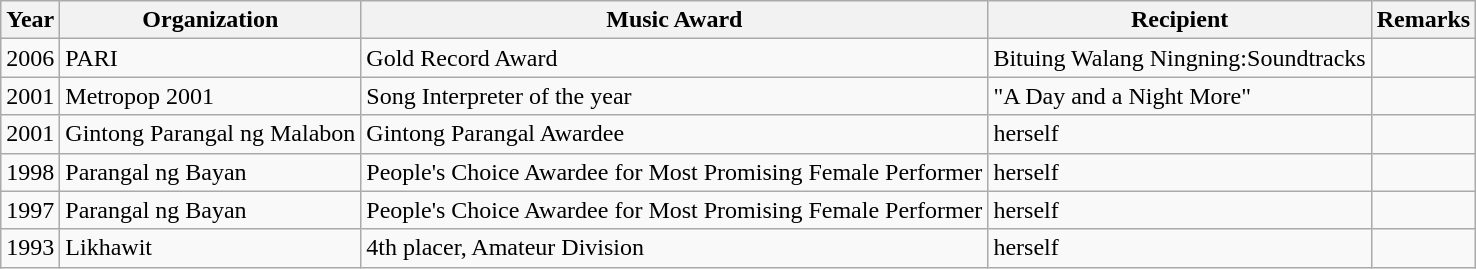<table class="wikitable sortable">
<tr>
<th>Year</th>
<th>Organization</th>
<th>Music Award</th>
<th>Recipient</th>
<th>Remarks</th>
</tr>
<tr>
<td>2006</td>
<td>PARI</td>
<td>Gold Record Award</td>
<td>Bituing Walang Ningning:Soundtracks</td>
<td></td>
</tr>
<tr>
<td>2001</td>
<td>Metropop 2001</td>
<td>Song Interpreter of the year</td>
<td>"A Day and a Night More"</td>
<td></td>
</tr>
<tr>
<td>2001</td>
<td>Gintong Parangal ng Malabon</td>
<td>Gintong Parangal Awardee</td>
<td>herself</td>
<td></td>
</tr>
<tr>
<td>1998</td>
<td>Parangal ng Bayan</td>
<td>People's Choice Awardee for Most Promising Female Performer</td>
<td>herself</td>
<td></td>
</tr>
<tr>
<td>1997</td>
<td>Parangal ng Bayan</td>
<td>People's Choice Awardee for Most Promising Female Performer</td>
<td>herself</td>
<td></td>
</tr>
<tr>
<td>1993</td>
<td>Likhawit</td>
<td>4th placer, Amateur Division</td>
<td>herself</td>
<td></td>
</tr>
</table>
